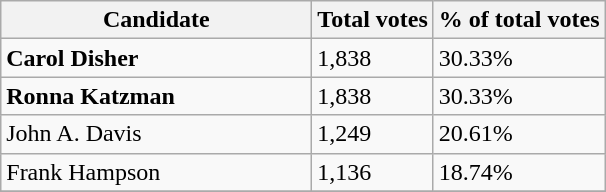<table class="wikitable">
<tr>
<th bgcolor="#DDDDFF" width="200px">Candidate</th>
<th bgcolor="#DDDDFF">Total votes</th>
<th bgcolor="#DDDDFF">% of total votes</th>
</tr>
<tr>
<td><strong>Carol Disher</strong></td>
<td>1,838</td>
<td>30.33%</td>
</tr>
<tr>
<td><strong>Ronna Katzman</strong></td>
<td>1,838</td>
<td>30.33%</td>
</tr>
<tr>
<td>John A. Davis</td>
<td>1,249</td>
<td>20.61%</td>
</tr>
<tr>
<td>Frank Hampson</td>
<td>1,136</td>
<td>18.74%</td>
</tr>
<tr>
</tr>
</table>
